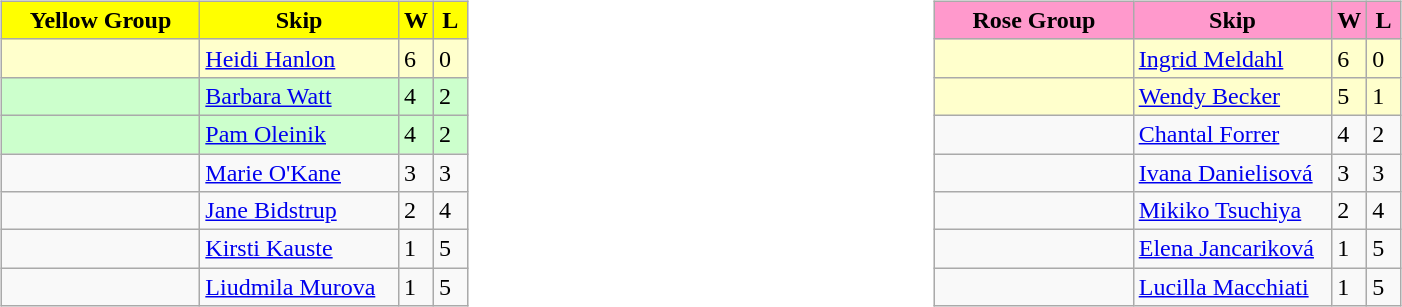<table>
<tr>
<td width=10% valign="top"><br><table class="wikitable">
<tr>
<th style="background: yellow;" width=125>Yellow Group</th>
<th style="background: yellow;" width=125>Skip</th>
<th style="background: yellow;" width=15>W</th>
<th style="background: yellow;" width=15>L</th>
</tr>
<tr bgcolor=#ffffcc>
<td></td>
<td><a href='#'>Heidi Hanlon</a></td>
<td>6</td>
<td>0</td>
</tr>
<tr bgcolor=#ccffcc>
<td></td>
<td><a href='#'>Barbara Watt</a></td>
<td>4</td>
<td>2</td>
</tr>
<tr bgcolor=#ccffcc>
<td></td>
<td><a href='#'>Pam Oleinik</a></td>
<td>4</td>
<td>2</td>
</tr>
<tr>
<td></td>
<td><a href='#'>Marie O'Kane</a></td>
<td>3</td>
<td>3</td>
</tr>
<tr>
<td></td>
<td><a href='#'>Jane Bidstrup</a></td>
<td>2</td>
<td>4</td>
</tr>
<tr>
<td></td>
<td><a href='#'>Kirsti Kauste</a></td>
<td>1</td>
<td>5</td>
</tr>
<tr>
<td></td>
<td><a href='#'>Liudmila Murova</a></td>
<td>1</td>
<td>5</td>
</tr>
</table>
</td>
<td width=10% valign="top"><br><table class="wikitable">
<tr>
<th style="background: #FF99CC;" width=125>Rose Group</th>
<th style="background: #FF99CC;" width=125>Skip</th>
<th style="background: #FF99CC;" width=15>W</th>
<th style="background: #FF99CC;" width=15>L</th>
</tr>
<tr bgcolor=#ffffcc>
<td></td>
<td><a href='#'>Ingrid Meldahl</a></td>
<td>6</td>
<td>0</td>
</tr>
<tr bgcolor=#ffffcc>
<td></td>
<td><a href='#'>Wendy Becker</a></td>
<td>5</td>
<td>1</td>
</tr>
<tr>
<td></td>
<td><a href='#'>Chantal Forrer</a></td>
<td>4</td>
<td>2</td>
</tr>
<tr>
<td></td>
<td><a href='#'>Ivana Danielisová</a></td>
<td>3</td>
<td>3</td>
</tr>
<tr>
<td></td>
<td><a href='#'>Mikiko Tsuchiya</a></td>
<td>2</td>
<td>4</td>
</tr>
<tr>
<td></td>
<td><a href='#'>Elena Jancariková</a></td>
<td>1</td>
<td>5</td>
</tr>
<tr>
<td></td>
<td><a href='#'>Lucilla Macchiati</a></td>
<td>1</td>
<td>5</td>
</tr>
</table>
</td>
</tr>
</table>
